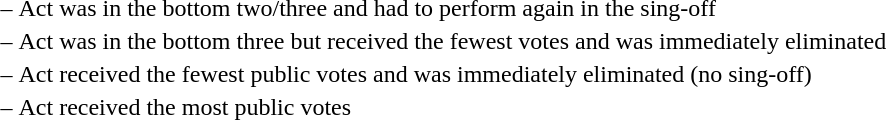<table>
<tr>
<td> –</td>
<td>Act was in the bottom two/three and had to perform again in the sing-off</td>
</tr>
<tr>
<td> –</td>
<td>Act was in the bottom three but received the fewest votes and was immediately eliminated</td>
</tr>
<tr>
<td> –</td>
<td>Act received the fewest public votes and was immediately eliminated (no sing-off)</td>
</tr>
<tr>
<td> –</td>
<td>Act received the most public votes</td>
</tr>
</table>
